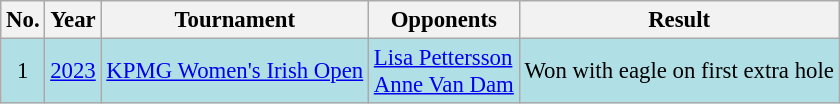<table class="wikitable" style="font-size:95%;">
<tr>
<th>No.</th>
<th>Year</th>
<th>Tournament</th>
<th>Opponents</th>
<th>Result</th>
</tr>
<tr style="background:#B0E0E6;">
<td align=center>1</td>
<td><a href='#'>2023</a></td>
<td><a href='#'>KPMG Women's Irish Open</a></td>
<td> <a href='#'>Lisa Pettersson</a><br> <a href='#'>Anne Van Dam</a></td>
<td>Won with eagle on first extra hole</td>
</tr>
</table>
